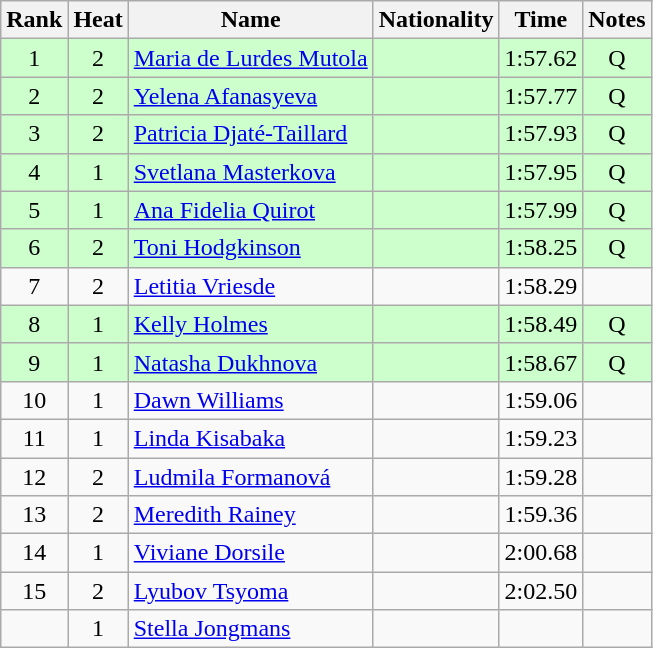<table class="wikitable sortable" style="text-align:center">
<tr>
<th>Rank</th>
<th>Heat</th>
<th>Name</th>
<th>Nationality</th>
<th>Time</th>
<th>Notes</th>
</tr>
<tr bgcolor=ccffcc>
<td>1</td>
<td>2</td>
<td align=left><a href='#'>Maria de Lurdes Mutola</a></td>
<td align=left></td>
<td>1:57.62</td>
<td>Q</td>
</tr>
<tr bgcolor=ccffcc>
<td>2</td>
<td>2</td>
<td align=left><a href='#'>Yelena Afanasyeva</a></td>
<td align=left></td>
<td>1:57.77</td>
<td>Q</td>
</tr>
<tr bgcolor=ccffcc>
<td>3</td>
<td>2</td>
<td align=left><a href='#'>Patricia Djaté-Taillard</a></td>
<td align=left></td>
<td>1:57.93</td>
<td>Q</td>
</tr>
<tr bgcolor=ccffcc>
<td>4</td>
<td>1</td>
<td align=left><a href='#'>Svetlana Masterkova</a></td>
<td align=left></td>
<td>1:57.95</td>
<td>Q</td>
</tr>
<tr bgcolor=ccffcc>
<td>5</td>
<td>1</td>
<td align=left><a href='#'>Ana Fidelia Quirot</a></td>
<td align=left></td>
<td>1:57.99</td>
<td>Q</td>
</tr>
<tr bgcolor=ccffcc>
<td>6</td>
<td>2</td>
<td align=left><a href='#'>Toni Hodgkinson</a></td>
<td align=left></td>
<td>1:58.25</td>
<td>Q</td>
</tr>
<tr>
<td>7</td>
<td>2</td>
<td align=left><a href='#'>Letitia Vriesde</a></td>
<td align=left></td>
<td>1:58.29</td>
<td></td>
</tr>
<tr bgcolor=ccffcc>
<td>8</td>
<td>1</td>
<td align=left><a href='#'>Kelly Holmes</a></td>
<td align=left></td>
<td>1:58.49</td>
<td>Q</td>
</tr>
<tr bgcolor=ccffcc>
<td>9</td>
<td>1</td>
<td align=left><a href='#'>Natasha Dukhnova</a></td>
<td align=left></td>
<td>1:58.67</td>
<td>Q</td>
</tr>
<tr>
<td>10</td>
<td>1</td>
<td align=left><a href='#'>Dawn Williams</a></td>
<td align=left></td>
<td>1:59.06</td>
<td></td>
</tr>
<tr>
<td>11</td>
<td>1</td>
<td align=left><a href='#'>Linda Kisabaka</a></td>
<td align=left></td>
<td>1:59.23</td>
<td></td>
</tr>
<tr>
<td>12</td>
<td>2</td>
<td align=left><a href='#'>Ludmila Formanová</a></td>
<td align=left></td>
<td>1:59.28</td>
<td></td>
</tr>
<tr>
<td>13</td>
<td>2</td>
<td align=left><a href='#'>Meredith Rainey</a></td>
<td align=left></td>
<td>1:59.36</td>
<td></td>
</tr>
<tr>
<td>14</td>
<td>1</td>
<td align=left><a href='#'>Viviane Dorsile</a></td>
<td align=left></td>
<td>2:00.68</td>
<td></td>
</tr>
<tr>
<td>15</td>
<td>2</td>
<td align=left><a href='#'>Lyubov Tsyoma</a></td>
<td align=left></td>
<td>2:02.50</td>
<td></td>
</tr>
<tr>
<td></td>
<td>1</td>
<td align=left><a href='#'>Stella Jongmans</a></td>
<td align=left></td>
<td></td>
<td></td>
</tr>
</table>
